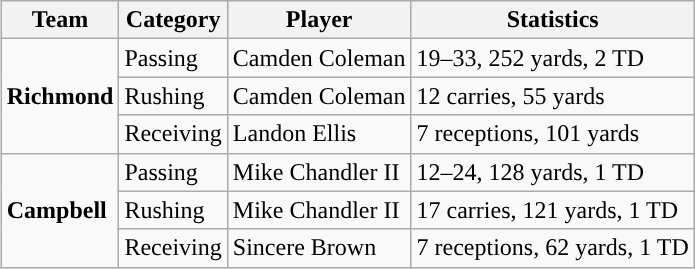<table class="wikitable" style="float: right;">
<tr>
<th>Team</th>
<th>Category</th>
<th>Player</th>
<th>Statistics</th>
</tr>
<tr>
<td rowspan=3><strong>Richmond</strong></td>
<td>Passing</td>
<td>Camden Coleman</td>
<td>19–33, 252 yards, 2 TD</td>
</tr>
<tr>
<td>Rushing</td>
<td>Camden Coleman</td>
<td>12 carries, 55 yards</td>
</tr>
<tr>
<td>Receiving</td>
<td>Landon Ellis</td>
<td>7 receptions, 101 yards</td>
</tr>
<tr>
<td rowspan=3><strong>Campbell</strong></td>
<td>Passing</td>
<td>Mike Chandler II</td>
<td>12–24, 128 yards, 1 TD</td>
</tr>
<tr>
<td>Rushing</td>
<td>Mike Chandler II</td>
<td>17 carries, 121 yards, 1 TD</td>
</tr>
<tr>
<td>Receiving</td>
<td>Sincere Brown</td>
<td>7 receptions, 62 yards, 1 TD</td>
</tr>
</table>
